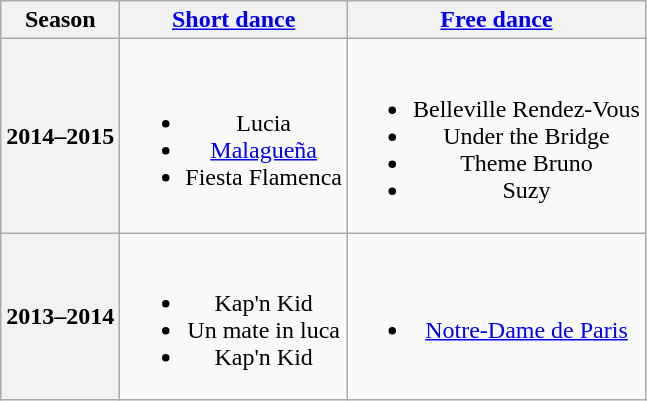<table class=wikitable style=text-align:center>
<tr>
<th>Season</th>
<th><a href='#'>Short dance</a></th>
<th><a href='#'>Free dance</a></th>
</tr>
<tr>
<th>2014–2015 <br> </th>
<td><br><ul><li> Lucia <br></li><li> <a href='#'>Malagueña</a></li><li> Fiesta Flamenca <br></li></ul></td>
<td><br><ul><li>Belleville Rendez-Vous <br></li><li>Under the Bridge <br></li><li>Theme Bruno <br></li><li>Suzy <br></li></ul></td>
</tr>
<tr>
<th>2013–2014 <br> </th>
<td><br><ul><li> Kap'n Kid</li><li> Un mate in luca <br></li><li> Kap'n Kid</li></ul></td>
<td><br><ul><li><a href='#'>Notre-Dame de Paris</a> <br></li></ul></td>
</tr>
</table>
